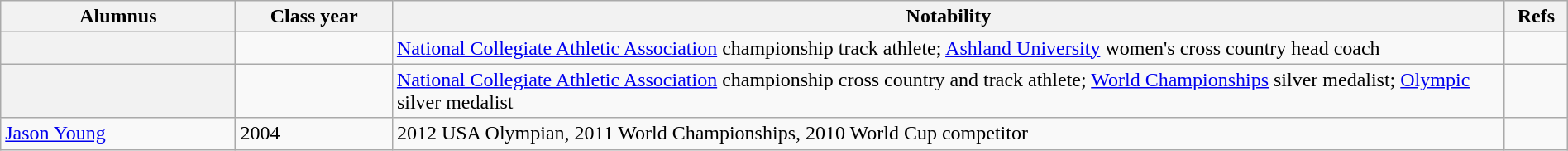<table class="wikitable plainrowheaders sortable" width=100%>
<tr valign="top">
<th scope="col" width="15%">Alumnus</th>
<th scope="col" width="10%">Class year</th>
<th scope="col" width="71%" class="unsortable">Notability</th>
<th scope="col" width="12%" class="unsortable">Refs</th>
</tr>
<tr valign="top">
<th scope="row"></th>
<td align="center"></td>
<td><a href='#'>National Collegiate Athletic Association</a> championship track athlete; <a href='#'>Ashland University</a> women's cross country head coach</td>
<td align="center"></td>
</tr>
<tr valign="top">
<th scope="row"></th>
<td align="center"></td>
<td><a href='#'>National Collegiate Athletic Association</a> championship cross country and track athlete; <a href='#'>World Championships</a> silver medalist; <a href='#'>Olympic</a> silver medalist</td>
<td align="center"></td>
</tr>
<tr>
<td><a href='#'>Jason Young</a></td>
<td>2004</td>
<td>2012 USA Olympian, 2011 World Championships, 2010 World Cup competitor</td>
<td></td>
</tr>
</table>
